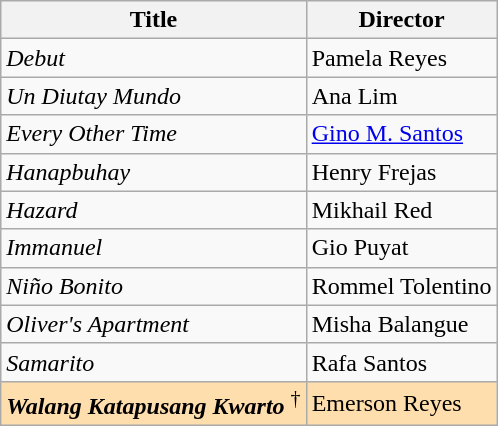<table class="wikitable">
<tr>
<th>Title</th>
<th>Director</th>
</tr>
<tr>
<td><em>Debut</em></td>
<td>Pamela Reyes</td>
</tr>
<tr>
<td><em>Un Diutay Mundo</em></td>
<td>Ana Lim</td>
</tr>
<tr>
<td><em>Every Other Time</em></td>
<td><a href='#'>Gino M. Santos</a></td>
</tr>
<tr>
<td><em>Hanapbuhay</em></td>
<td>Henry Frejas</td>
</tr>
<tr>
<td><em>Hazard</em></td>
<td>Mikhail Red</td>
</tr>
<tr>
<td><em>Immanuel</em></td>
<td>Gio Puyat</td>
</tr>
<tr>
<td><em>Niño Bonito</em></td>
<td>Rommel Tolentino</td>
</tr>
<tr>
<td><em>Oliver's Apartment</em></td>
<td>Misha Balangue</td>
</tr>
<tr>
<td><em>Samarito</em></td>
<td>Rafa Santos</td>
</tr>
<tr style="background:#FFDEAD;">
<td><strong><em>Walang Katapusang Kwarto</em></strong>  <sup>†</sup></td>
<td>Emerson Reyes</td>
</tr>
</table>
